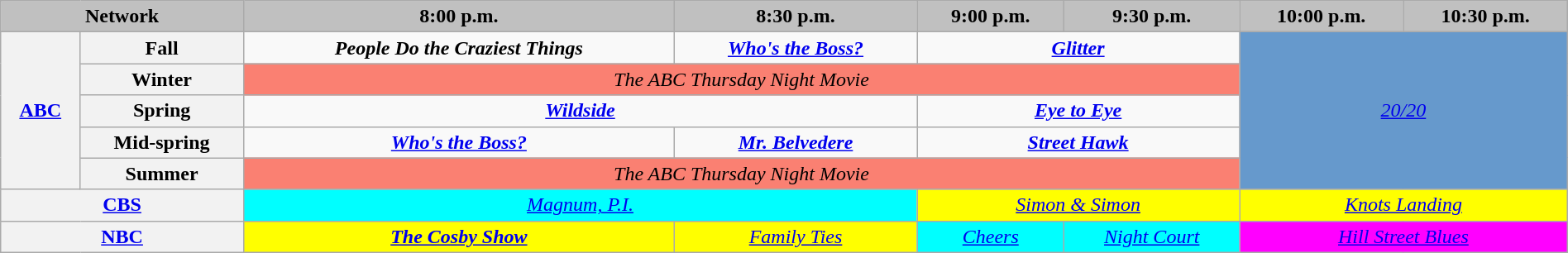<table class="wikitable" style="width:100%;margin-right:0;text-align:center">
<tr>
<th colspan="2" style="background-color:#C0C0C0;text-align:center;width:15.5%;">Network</th>
<th style="background-color:#C0C0C0;text-align:center">8:00 p.m.</th>
<th style="background-color:#C0C0C0;text-align:center">8:30 p.m.</th>
<th style="background-color:#C0C0C0;text-align:center">9:00 p.m.</th>
<th style="background-color:#C0C0C0;text-align:center">9:30 p.m.</th>
<th style="background-color:#C0C0C0;text-align:center">10:00 p.m.</th>
<th style="background-color:#C0C0C0;text-align:center">10:30 p.m.</th>
</tr>
<tr>
<th rowspan="5"><a href='#'>ABC</a></th>
<th>Fall</th>
<td><strong><em>People Do the Craziest Things</em></strong></td>
<td><strong><em><a href='#'>Who's the Boss?</a></em></strong></td>
<td colspan="2"><strong><em><a href='#'>Glitter</a></em></strong></td>
<td colspan="2" rowspan="5" style="background:#6699CC;"><em><a href='#'>20/20</a></em></td>
</tr>
<tr>
<th>Winter</th>
<td colspan="4" style="background:#FA8072;"><em>The ABC Thursday Night Movie</em></td>
</tr>
<tr>
<th>Spring</th>
<td colspan="2"><strong><em><a href='#'>Wildside</a></em></strong></td>
<td colspan="2"><strong><em><a href='#'>Eye to Eye</a></em></strong></td>
</tr>
<tr>
<th>Mid-spring</th>
<td><strong><em><a href='#'>Who's the Boss?</a></em></strong></td>
<td><strong><em><a href='#'>Mr. Belvedere</a></em></strong></td>
<td colspan="2"><strong><em><a href='#'>Street Hawk</a></em></strong></td>
</tr>
<tr>
<th>Summer</th>
<td colspan="4" style="background:#FA8072;"><em>The ABC Thursday Night Movie</em></td>
</tr>
<tr>
<th colspan="2"><a href='#'>CBS</a></th>
<td colspan="2" style="background:#00FFFF;"><em><a href='#'>Magnum, P.I.</a></em> </td>
<td colspan="2" style="background:#FFFF00;"><em><a href='#'>Simon & Simon</a></em> </td>
<td colspan="2" style="background:#FFFF00;"><em><a href='#'>Knots Landing</a></em> </td>
</tr>
<tr>
<th colspan="2"><a href='#'>NBC</a></th>
<td style="background:#FFFF00;"><strong><em><a href='#'>The Cosby Show</a></em></strong> </td>
<td style="background:#FFFF00;"><em><a href='#'>Family Ties</a></em> </td>
<td style="background:#00FFFF;"><em><a href='#'>Cheers</a></em> </td>
<td style="background:#00FFFF;"><em><a href='#'>Night Court</a></em> </td>
<td colspan="2" style="background:#FF00FF;"><em><a href='#'>Hill Street Blues</a></em> </td>
</tr>
</table>
